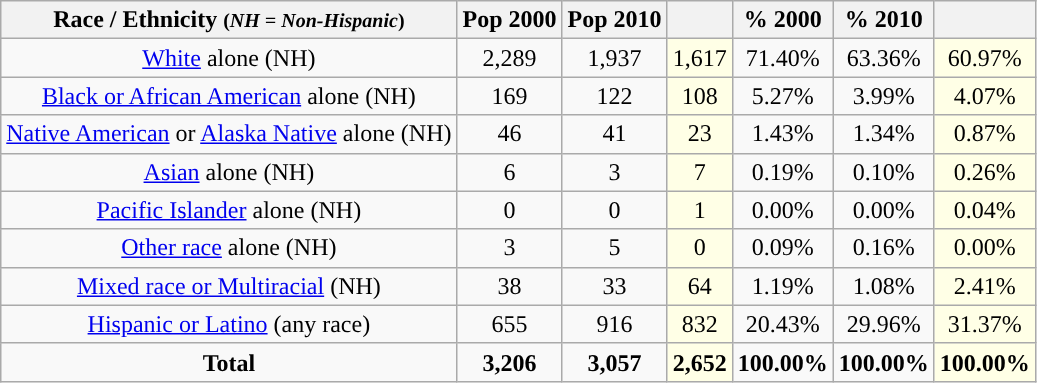<table class="wikitable" style="text-align:center;">
<tr>
<th>Race / Ethnicity <small>(<em>NH = Non-Hispanic</em>)</small></th>
<th>Pop 2000</th>
<th>Pop 2010</th>
<th></th>
<th>% 2000</th>
<th>% 2010</th>
<th></th>
</tr>
<tr>
<td><a href='#'>White</a> alone (NH)</td>
<td>2,289</td>
<td>1,937</td>
<td style='background: #ffffe6;'>1,617</td>
<td>71.40%</td>
<td>63.36%</td>
<td style='background: #ffffe6;'>60.97%</td>
</tr>
<tr>
<td><a href='#'>Black or African American</a> alone (NH)</td>
<td>169</td>
<td>122</td>
<td style='background: #ffffe6;'>108</td>
<td>5.27%</td>
<td>3.99%</td>
<td style='background: #ffffe6;'>4.07%</td>
</tr>
<tr>
<td><a href='#'>Native American</a> or <a href='#'>Alaska Native</a> alone (NH)</td>
<td>46</td>
<td>41</td>
<td style='background: #ffffe6;'>23</td>
<td>1.43%</td>
<td>1.34%</td>
<td style='background: #ffffe6;'>0.87%</td>
</tr>
<tr>
<td><a href='#'>Asian</a> alone (NH)</td>
<td>6</td>
<td>3</td>
<td style='background: #ffffe6;'>7</td>
<td>0.19%</td>
<td>0.10%</td>
<td style='background: #ffffe6;'>0.26%</td>
</tr>
<tr>
<td><a href='#'>Pacific Islander</a> alone (NH)</td>
<td>0</td>
<td>0</td>
<td style='background: #ffffe6;'>1</td>
<td>0.00%</td>
<td>0.00%</td>
<td style='background: #ffffe6;'>0.04%</td>
</tr>
<tr>
<td><a href='#'>Other race</a> alone (NH)</td>
<td>3</td>
<td>5</td>
<td style='background: #ffffe6;'>0</td>
<td>0.09%</td>
<td>0.16%</td>
<td style='background: #ffffe6;'>0.00%</td>
</tr>
<tr>
<td><a href='#'>Mixed race or Multiracial</a> (NH)</td>
<td>38</td>
<td>33</td>
<td style='background: #ffffe6;'>64</td>
<td>1.19%</td>
<td>1.08%</td>
<td style='background: #ffffe6;'>2.41%</td>
</tr>
<tr>
<td><a href='#'>Hispanic or Latino</a> (any race)</td>
<td>655</td>
<td>916</td>
<td style='background: #ffffe6;'>832</td>
<td>20.43%</td>
<td>29.96%</td>
<td style='background: #ffffe6;'>31.37%</td>
</tr>
<tr>
<td><strong>Total</strong></td>
<td><strong>3,206</strong></td>
<td><strong>3,057</strong></td>
<td style='background: #ffffe6;'><strong>2,652</strong></td>
<td><strong>100.00%</strong></td>
<td><strong>100.00%</strong></td>
<td style='background: #ffffe6;'><strong>100.00%</strong></td>
</tr>
</table>
